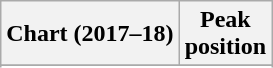<table class="wikitable sortable plainrowheaders" style="text-align:center">
<tr>
<th scope="col">Chart (2017–18)</th>
<th scope="col">Peak<br> position</th>
</tr>
<tr>
</tr>
<tr>
</tr>
<tr>
</tr>
<tr>
</tr>
<tr>
</tr>
<tr>
</tr>
</table>
